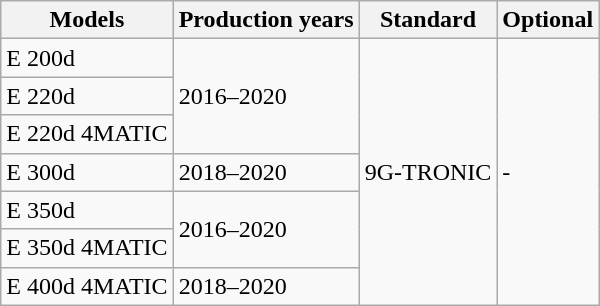<table class="wikitable">
<tr>
<th>Models</th>
<th>Production years</th>
<th>Standard</th>
<th>Optional</th>
</tr>
<tr>
<td>E 200d</td>
<td rowspan="3">2016–2020</td>
<td rowspan="7">9G-TRONIC</td>
<td rowspan="7">-</td>
</tr>
<tr>
<td>E 220d</td>
</tr>
<tr>
<td>E 220d 4MATIC</td>
</tr>
<tr>
<td>E 300d</td>
<td>2018–2020</td>
</tr>
<tr>
<td>E 350d</td>
<td rowspan="2">2016–2020</td>
</tr>
<tr>
<td>E 350d 4MATIC</td>
</tr>
<tr>
<td>E 400d 4MATIC</td>
<td>2018–2020</td>
</tr>
</table>
